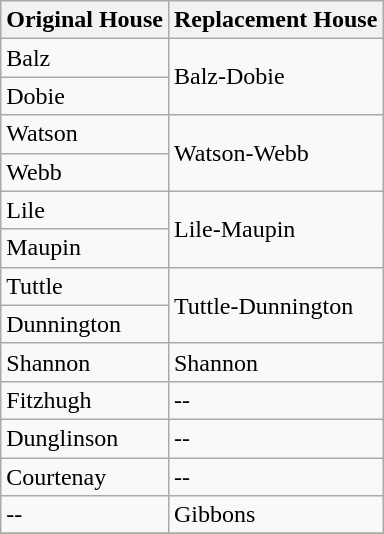<table class="wikitable">
<tr>
<th>Original House</th>
<th>Replacement House</th>
</tr>
<tr>
<td>Balz</td>
<td rowspan = 2>Balz-Dobie</td>
</tr>
<tr>
<td>Dobie</td>
</tr>
<tr>
<td>Watson</td>
<td rowspan = 2>Watson-Webb</td>
</tr>
<tr>
<td>Webb</td>
</tr>
<tr>
<td>Lile</td>
<td rowspan = 2>Lile-Maupin</td>
</tr>
<tr>
<td>Maupin</td>
</tr>
<tr>
<td>Tuttle</td>
<td rowspan = 2>Tuttle-Dunnington</td>
</tr>
<tr>
<td>Dunnington</td>
</tr>
<tr>
<td>Shannon</td>
<td>Shannon</td>
</tr>
<tr>
<td>Fitzhugh</td>
<td>--</td>
</tr>
<tr>
<td>Dunglinson</td>
<td>--</td>
</tr>
<tr>
<td>Courtenay</td>
<td>--</td>
</tr>
<tr>
<td>--</td>
<td>Gibbons</td>
</tr>
<tr - || Gibbons>
</tr>
</table>
